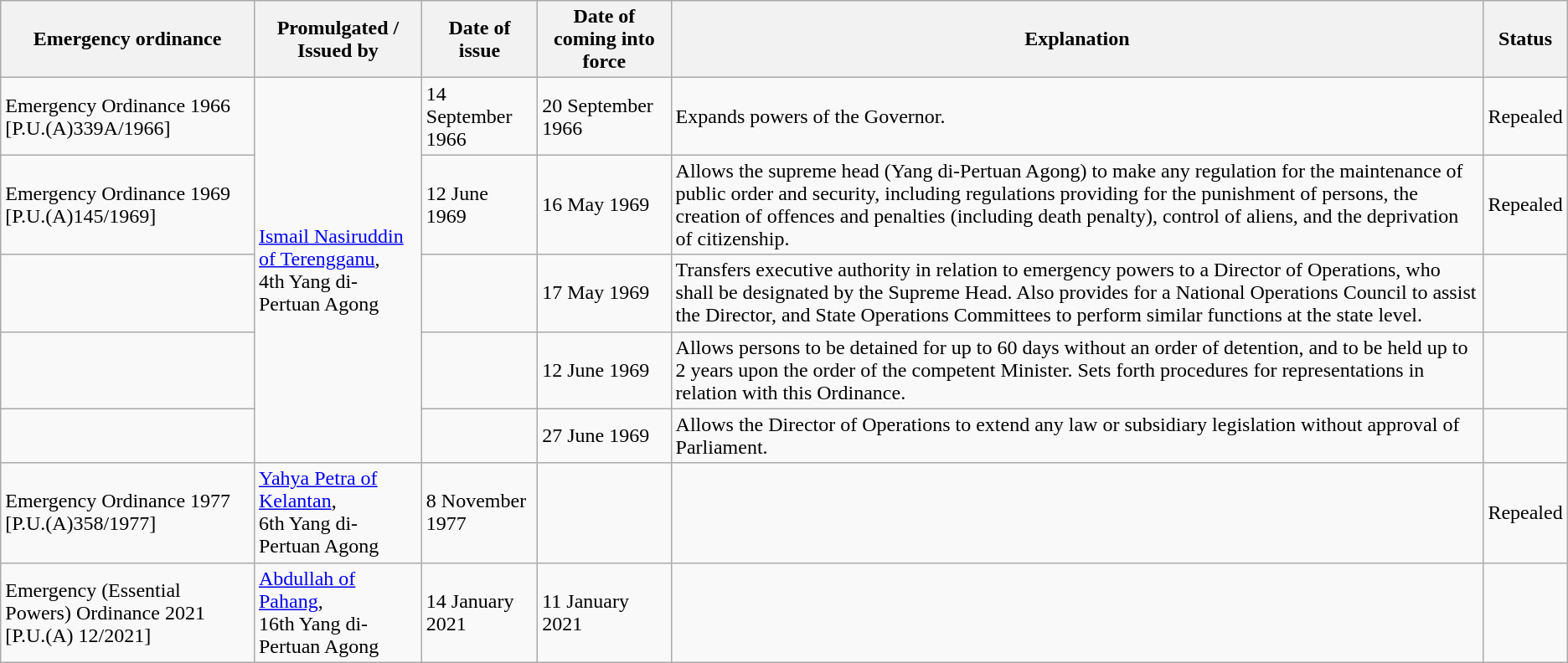<table class=wikitable>
<tr>
<th>Emergency ordinance</th>
<th>Promulgated / Issued by</th>
<th>Date of issue</th>
<th>Date of coming into force</th>
<th>Explanation</th>
<th>Status</th>
</tr>
<tr>
<td>Emergency Ordinance 1966 [P.U.(A)339A/1966]<br></td>
<td rowspan=5><a href='#'>Ismail Nasiruddin of Terengganu</a>,<br> 4th Yang di-Pertuan Agong</td>
<td>14 September 1966</td>
<td>20 September 1966</td>
<td>Expands powers of the Governor.</td>
<td>Repealed</td>
</tr>
<tr>
<td>Emergency Ordinance 1969 [P.U.(A)145/1969]<br></td>
<td>12 June 1969</td>
<td>16 May 1969</td>
<td>Allows the supreme head (Yang di-Pertuan Agong) to make any regulation for the maintenance of public order and security, including regulations providing for the punishment of persons, the creation of offences and penalties (including death penalty), control of aliens, and the deprivation of citizenship.</td>
<td>Repealed</td>
</tr>
<tr>
<td></td>
<td></td>
<td>17 May 1969</td>
<td>Transfers executive authority in relation to emergency powers to a Director of Operations, who shall be designated by the Supreme Head. Also provides for a National Operations Council to assist the Director, and State Operations Committees to perform similar functions at the state level.</td>
<td></td>
</tr>
<tr>
<td></td>
<td></td>
<td>12 June 1969</td>
<td>Allows persons to be detained for up to 60 days without an order of detention, and to be held up to 2 years upon the order of the competent Minister. Sets forth procedures for representations in relation with this Ordinance.</td>
<td></td>
</tr>
<tr>
<td></td>
<td></td>
<td>27 June 1969</td>
<td>Allows the Director of Operations to extend any law or subsidiary legislation without approval of Parliament.</td>
<td></td>
</tr>
<tr>
<td>Emergency Ordinance 1977 [P.U.(A)358/1977]<br></td>
<td><a href='#'>Yahya Petra of Kelantan</a>, <br>6th Yang di-Pertuan Agong</td>
<td>8 November 1977</td>
<td></td>
<td></td>
<td>Repealed</td>
</tr>
<tr>
<td>Emergency (Essential Powers) Ordinance 2021 [P.U.(A) 12/2021]</td>
<td><a href='#'>Abdullah of Pahang</a>,<br>16th Yang di-Pertuan Agong</td>
<td>14 January 2021</td>
<td>11 January 2021</td>
<td></td>
<td></td>
</tr>
</table>
